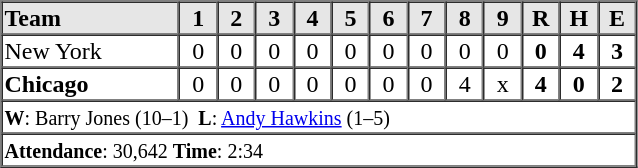<table border=1 cellspacing=0 width=425 style="margin-left:3em;">
<tr style="text-align:center; background-color:#e6e6e6;">
<th align=left width=28%>Team</th>
<th width=6%>1</th>
<th width=6%>2</th>
<th width=6%>3</th>
<th width=6%>4</th>
<th width=6%>5</th>
<th width=6%>6</th>
<th width=6%>7</th>
<th width=6%>8</th>
<th width=6%>9</th>
<th width=6%>R</th>
<th width=6%>H</th>
<th width=6%>E</th>
</tr>
<tr style="text-align:center;">
<td align=left>New York</td>
<td>0</td>
<td>0</td>
<td>0</td>
<td>0</td>
<td>0</td>
<td>0</td>
<td>0</td>
<td>0</td>
<td>0</td>
<td><strong>0</strong></td>
<td><strong>4</strong></td>
<td><strong>3</strong></td>
</tr>
<tr style="text-align:center;">
<td align=left><strong>Chicago</strong></td>
<td>0</td>
<td>0</td>
<td>0</td>
<td>0</td>
<td>0</td>
<td>0</td>
<td>0</td>
<td>4</td>
<td>x</td>
<td><strong>4</strong></td>
<td><strong>0</strong></td>
<td><strong>2</strong></td>
</tr>
<tr style="text-align:left;">
<td colspan=13><small><strong>W</strong>: Barry Jones (10–1)  <strong>L</strong>: <a href='#'>Andy Hawkins</a> (1–5)  </small></td>
</tr>
<tr style="text-align:left;">
<td colspan=13><small><strong>Attendance</strong>: 30,642 <strong>Time</strong>: 2:34 </small></td>
</tr>
</table>
